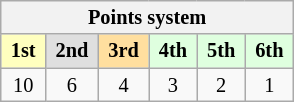<table class="wikitable" style="font-size: 85%; text-align: center">
<tr>
<th colspan=10>Points system</th>
</tr>
<tr>
<td style="background:#ffffbf;"> <strong>1st</strong> </td>
<td style="background:#dfdfdf;"> <strong>2nd</strong> </td>
<td style="background:#ffdf9f;"> <strong>3rd</strong> </td>
<td style="background:#dfffdf;"> <strong>4th</strong> </td>
<td style="background:#dfffdf;"> <strong>5th</strong> </td>
<td style="background:#dfffdf;"> <strong>6th</strong> </td>
</tr>
<tr>
<td>10</td>
<td>6</td>
<td>4</td>
<td>3</td>
<td>2</td>
<td>1</td>
</tr>
</table>
